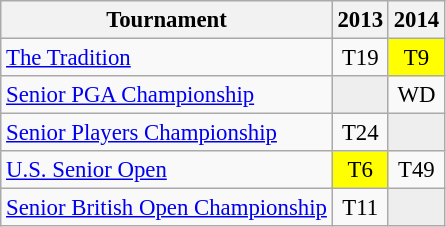<table class="wikitable" style="font-size:95%;text-align:center;">
<tr>
<th>Tournament</th>
<th>2013</th>
<th>2014</th>
</tr>
<tr>
<td align=left><a href='#'>The Tradition</a></td>
<td>T19</td>
<td style="background:yellow;">T9</td>
</tr>
<tr>
<td align=left><a href='#'>Senior PGA Championship</a></td>
<td style="background:#eeeeee;"></td>
<td>WD</td>
</tr>
<tr>
<td align=left><a href='#'>Senior Players Championship</a></td>
<td>T24</td>
<td style="background:#eeeeee;"></td>
</tr>
<tr>
<td align=left><a href='#'>U.S. Senior Open</a></td>
<td style="background:yellow;">T6</td>
<td>T49</td>
</tr>
<tr>
<td align=left><a href='#'>Senior British Open Championship</a></td>
<td>T11</td>
<td style="background:#eeeeee;"></td>
</tr>
</table>
